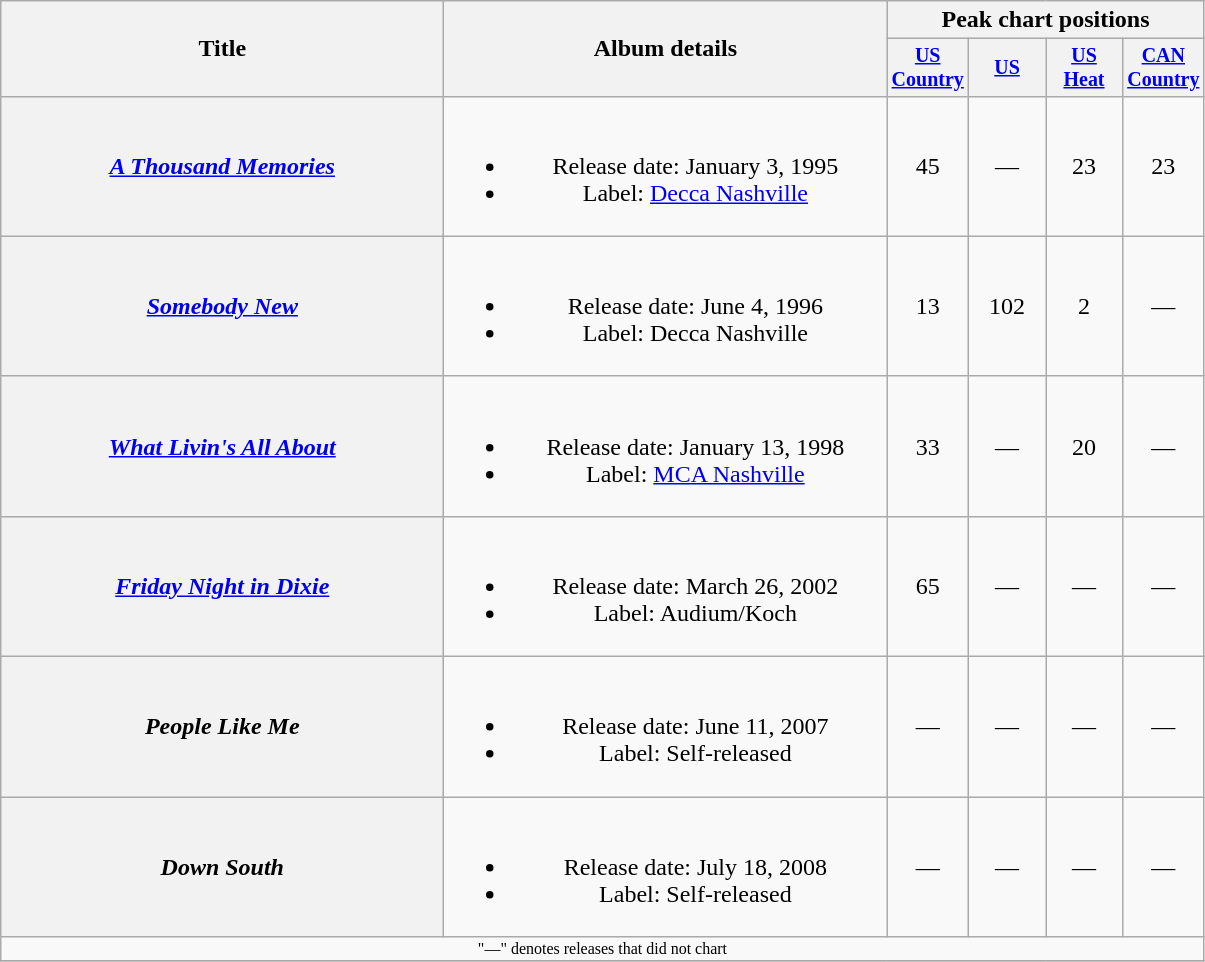<table class="wikitable plainrowheaders" style="text-align:center;">
<tr>
<th rowspan="2" style="width:18em;">Title</th>
<th rowspan="2" style="width:18em;">Album details</th>
<th colspan="4">Peak chart positions</th>
</tr>
<tr style="font-size:smaller;">
<th width="45"><a href='#'>US Country</a><br></th>
<th width="45"><a href='#'>US</a><br></th>
<th width="45"><a href='#'>US<br>Heat</a><br></th>
<th width="45"><a href='#'>CAN Country</a><br></th>
</tr>
<tr>
<th scope="row"><em><a href='#'>A Thousand Memories</a></em></th>
<td><br><ul><li>Release date: January 3, 1995</li><li>Label: <a href='#'>Decca Nashville</a></li></ul></td>
<td>45</td>
<td>—</td>
<td>23</td>
<td>23</td>
</tr>
<tr>
<th scope="row"><em><a href='#'>Somebody New</a></em></th>
<td><br><ul><li>Release date: June 4, 1996</li><li>Label: Decca Nashville</li></ul></td>
<td>13</td>
<td>102</td>
<td>2</td>
<td>—</td>
</tr>
<tr>
<th scope="row"><em><a href='#'>What Livin's All About</a></em></th>
<td><br><ul><li>Release date: January 13, 1998</li><li>Label: <a href='#'>MCA Nashville</a></li></ul></td>
<td>33</td>
<td>—</td>
<td>20</td>
<td>—</td>
</tr>
<tr>
<th scope="row"><em><a href='#'>Friday Night in Dixie</a></em></th>
<td><br><ul><li>Release date: March 26, 2002</li><li>Label: Audium/Koch</li></ul></td>
<td>65</td>
<td>—</td>
<td>—</td>
<td>—</td>
</tr>
<tr>
<th scope="row"><em>People Like Me</em></th>
<td><br><ul><li>Release date: June 11, 2007</li><li>Label: Self-released</li></ul></td>
<td>—</td>
<td>—</td>
<td>—</td>
<td>—</td>
</tr>
<tr>
<th scope="row"><em>Down South</em></th>
<td><br><ul><li>Release date: July 18, 2008</li><li>Label: Self-released</li></ul></td>
<td>—</td>
<td>—</td>
<td>—</td>
<td>—</td>
</tr>
<tr>
<td colspan="6" style="font-size:8pt">"—" denotes releases that did not chart</td>
</tr>
<tr>
</tr>
</table>
